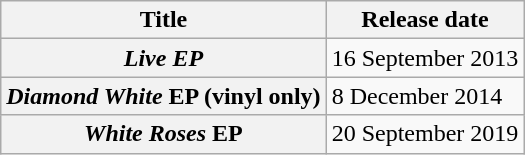<table class="wikitable plainrowheaders">
<tr>
<th>Title</th>
<th>Release date</th>
</tr>
<tr>
<th scope="row"><em>Live EP</em></th>
<td>16 September 2013</td>
</tr>
<tr>
<th scope="row"><em>Diamond White</em> EP (vinyl only)</th>
<td>8 December 2014</td>
</tr>
<tr>
<th scope="row"><em>White Roses</em> EP</th>
<td>20 September 2019</td>
</tr>
</table>
